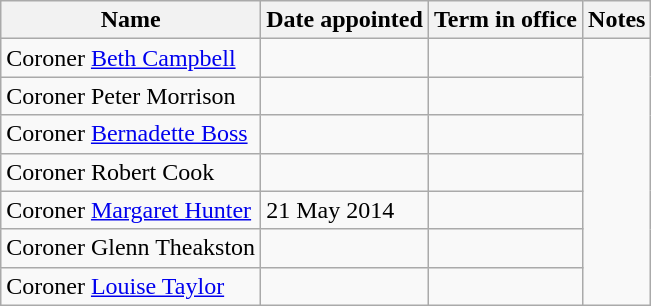<table class="wikitable">
<tr>
<th>Name</th>
<th>Date appointed</th>
<th>Term in office</th>
<th>Notes</th>
</tr>
<tr>
<td>Coroner <a href='#'>Beth Campbell</a></td>
<td></td>
<td align="right"></td>
<td rowspan="7"></td>
</tr>
<tr>
<td>Coroner Peter Morrison</td>
<td></td>
<td align="right"></td>
</tr>
<tr>
<td>Coroner <a href='#'>Bernadette Boss</a></td>
<td></td>
<td align="right"></td>
</tr>
<tr>
<td>Coroner Robert Cook</td>
<td></td>
<td align="right"></td>
</tr>
<tr>
<td>Coroner <a href='#'>Margaret Hunter</a> </td>
<td>21 May 2014</td>
<td></td>
</tr>
<tr>
<td>Coroner Glenn Theakston</td>
<td></td>
<td align="right"></td>
</tr>
<tr>
<td>Coroner <a href='#'>Louise Taylor</a></td>
<td></td>
<td align="right"></td>
</tr>
</table>
